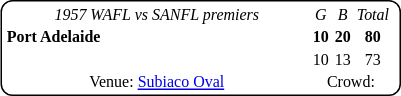<table style="margin-right:4px; margin-top:8px; float:right; border:1px #000 solid; border-radius:8px; background:#fff; font-family:Verdana; font-size:8pt; text-align:center;">
<tr>
<td width=200><em>1957 WAFL vs SANFL premiers</em></td>
<td><em>G</em></td>
<td><em>B</em></td>
<td><em>Total</em></td>
</tr>
<tr>
<td style="text-align:left"><strong>Port Adelaide</strong></td>
<td><strong>10</strong></td>
<td><strong>20</strong></td>
<td><strong>80</strong></td>
</tr>
<tr>
<td style="text-align:left"></td>
<td>10</td>
<td>13</td>
<td>73</td>
</tr>
<tr>
<td>Venue: <a href='#'>Subiaco Oval</a></td>
<td colspan=3>Crowd:</td>
<td colspan=3></td>
</tr>
</table>
